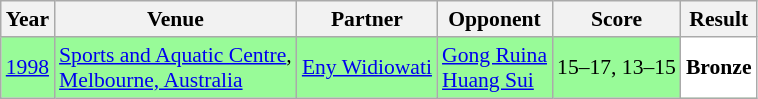<table class="sortable wikitable" style="font-size: 90%">
<tr>
<th>Year</th>
<th>Venue</th>
<th>Partner</th>
<th>Opponent</th>
<th>Score</th>
<th>Result</th>
</tr>
<tr style="background:#98FB98">
<td align="center"><a href='#'>1998</a></td>
<td align="left"><a href='#'>Sports and Aquatic Centre</a>,<br><a href='#'>Melbourne, Australia</a></td>
<td align="left"> <a href='#'>Eny Widiowati</a></td>
<td align="left"> <a href='#'>Gong Ruina</a> <br>  <a href='#'>Huang Sui</a></td>
<td align="left">15–17, 13–15</td>
<td style="text-align:left; background:white"> <strong>Bronze</strong></td>
</tr>
</table>
